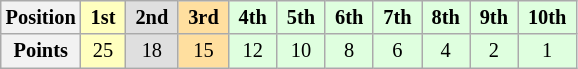<table class="wikitable" style="font-size:85%; text-align:center">
<tr>
<th>Position</th>
<td style="background:#ffffbf;"> <strong>1st</strong> </td>
<td style="background:#dfdfdf;"> <strong>2nd</strong> </td>
<td style="background:#ffdf9f;"> <strong>3rd</strong> </td>
<td style="background:#dfffdf;"> <strong>4th</strong> </td>
<td style="background:#dfffdf;"> <strong>5th</strong> </td>
<td style="background:#dfffdf;"> <strong>6th</strong> </td>
<td style="background:#dfffdf;"> <strong>7th</strong> </td>
<td style="background:#dfffdf;"> <strong>8th</strong> </td>
<td style="background:#dfffdf;"> <strong>9th</strong> </td>
<td style="background:#dfffdf;"> <strong>10th</strong> </td>
</tr>
<tr>
<th>Points</th>
<td style="background:#ffffbf;">25</td>
<td style="background:#dfdfdf;">18</td>
<td style="background:#ffdf9f;">15</td>
<td style="background:#dfffdf;">12</td>
<td style="background:#dfffdf;">10</td>
<td style="background:#dfffdf;">8</td>
<td style="background:#dfffdf;">6</td>
<td style="background:#dfffdf;">4</td>
<td style="background:#dfffdf;">2</td>
<td style="background:#dfffdf;">1</td>
</tr>
</table>
